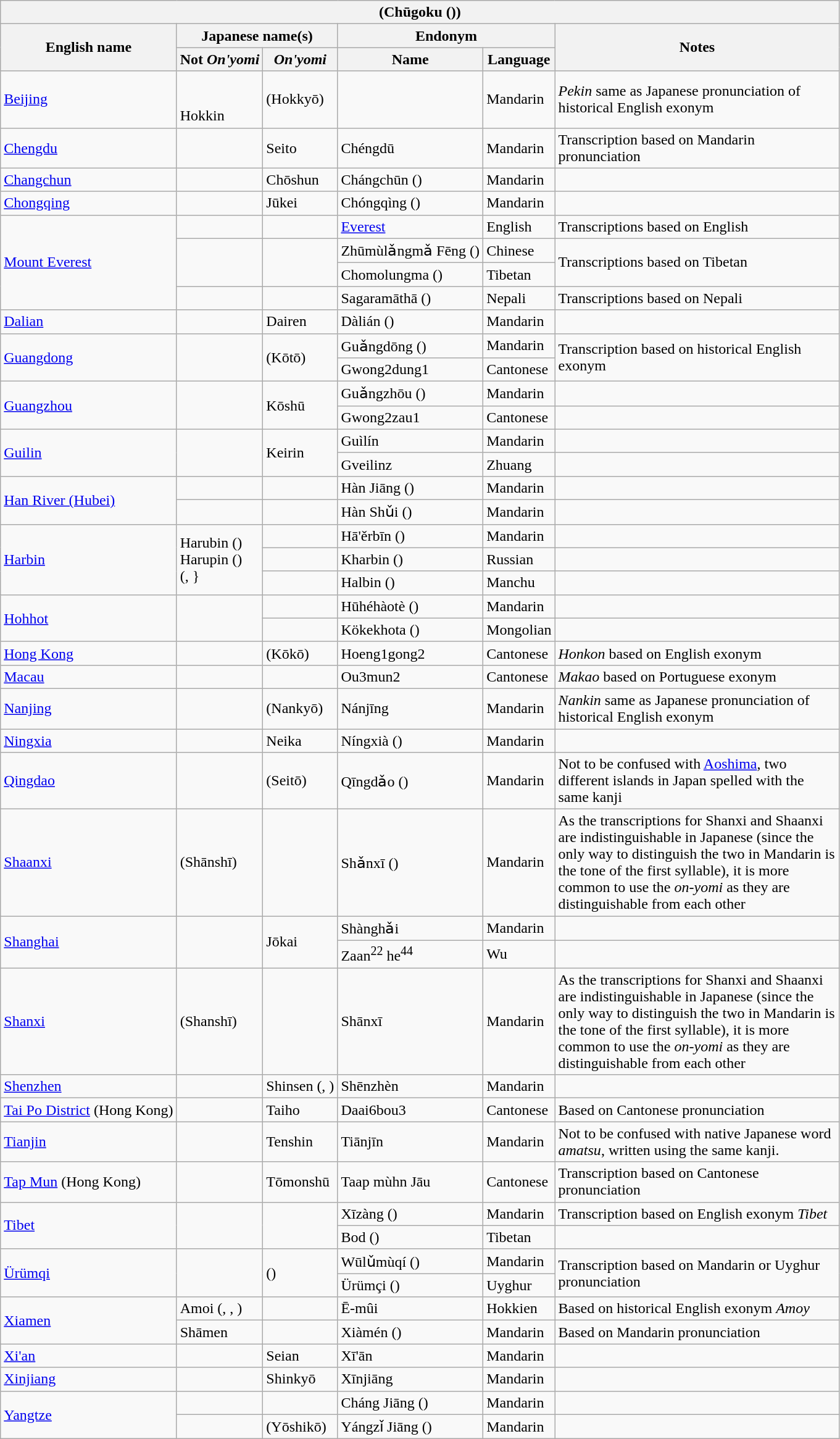<table class="wikitable sortable">
<tr>
<th colspan="6"> (Chūgoku ())</th>
</tr>
<tr>
<th rowspan="2">English name</th>
<th colspan="2">Japanese name(s)</th>
<th colspan="2">Endonym</th>
<th rowspan="2" width=300pt>Notes</th>
</tr>
<tr>
<th>Not <em>On'yomi</em></th>
<th><em>On'yomi</em></th>
<th>Name</th>
<th>Language</th>
</tr>
<tr>
<td><a href='#'>Beijing</a></td>
<td><br><br>Hokkin</td>
<td>(Hokkyō)</td>
<td></td>
<td>Mandarin</td>
<td><em>Pekin</em> same as Japanese pronunciation of historical English exonym</td>
</tr>
<tr>
<td><a href='#'>Chengdu</a></td>
<td></td>
<td>Seito</td>
<td>Chéngdū</td>
<td>Mandarin</td>
<td>Transcription based on Mandarin pronunciation</td>
</tr>
<tr>
<td><a href='#'>Changchun</a></td>
<td></td>
<td>Chōshun</td>
<td>Chángchūn ()</td>
<td>Mandarin</td>
<td></td>
</tr>
<tr>
<td><a href='#'>Chongqing</a></td>
<td></td>
<td>Jūkei</td>
<td>Chóngqìng ()</td>
<td>Mandarin</td>
<td></td>
</tr>
<tr>
<td rowspan="4"><a href='#'>Mount Everest</a></td>
<td><br></td>
<td></td>
<td><a href='#'>Everest</a></td>
<td>English</td>
<td>Transcriptions based on English</td>
</tr>
<tr>
<td rowspan="2"></td>
<td rowspan="2"></td>
<td>Zhūmùlǎngmǎ Fēng ()</td>
<td>Chinese</td>
<td rowspan="2">Transcriptions based on Tibetan</td>
</tr>
<tr>
<td>Chomolungma ()</td>
<td>Tibetan</td>
</tr>
<tr>
<td></td>
<td></td>
<td>Sagaramāthā ()</td>
<td>Nepali</td>
<td>Transcriptions based on Nepali</td>
</tr>
<tr>
<td><a href='#'>Dalian</a></td>
<td></td>
<td>Dairen</td>
<td>Dàlián ()</td>
<td>Mandarin</td>
<td></td>
</tr>
<tr>
<td rowspan="2"><a href='#'>Guangdong</a></td>
<td rowspan="2"></td>
<td rowspan="2">(Kōtō)</td>
<td>Guǎngdōng ()</td>
<td>Mandarin</td>
<td rowspan="2">Transcription based on historical English exonym</td>
</tr>
<tr>
<td>Gwong2dung1</td>
<td>Cantonese</td>
</tr>
<tr>
<td rowspan="2"><a href='#'>Guangzhou</a></td>
<td rowspan="2"></td>
<td rowspan="2">Kōshū</td>
<td>Guǎngzhōu ()</td>
<td>Mandarin</td>
<td></td>
</tr>
<tr>
<td>Gwong2zau1</td>
<td>Cantonese</td>
<td></td>
</tr>
<tr>
<td rowspan="2"><a href='#'>Guilin</a></td>
<td rowspan="2"></td>
<td rowspan="2">Keirin</td>
<td>Guìlín</td>
<td>Mandarin</td>
<td></td>
</tr>
<tr>
<td>Gveilinz</td>
<td>Zhuang</td>
<td></td>
</tr>
<tr>
<td rowspan="2"><a href='#'>Han River (Hubei)</a></td>
<td></td>
<td></td>
<td>Hàn Jiāng ()</td>
<td>Mandarin</td>
<td></td>
</tr>
<tr>
<td></td>
<td></td>
<td>Hàn Shǔi ()</td>
<td>Mandarin</td>
<td></td>
</tr>
<tr>
<td rowspan="3"><a href='#'>Harbin</a></td>
<td rowspan="3">Harubin ()<br>Harupin ()<br>(, }</td>
<td></td>
<td>Hā'ěrbīn ()</td>
<td>Mandarin</td>
<td></td>
</tr>
<tr>
<td></td>
<td>Kharbin ()</td>
<td>Russian</td>
<td></td>
</tr>
<tr>
<td></td>
<td>Halbin ()</td>
<td>Manchu</td>
<td></td>
</tr>
<tr>
<td rowspan="2"><a href='#'>Hohhot</a></td>
<td rowspan="2"></td>
<td></td>
<td>Hūhéhàotè ()</td>
<td>Mandarin</td>
<td></td>
</tr>
<tr>
<td></td>
<td>Kökekhota ()</td>
<td>Mongolian</td>
<td></td>
</tr>
<tr>
<td><a href='#'>Hong Kong</a></td>
<td></td>
<td>(Kōkō)</td>
<td>Hoeng1gong2</td>
<td>Cantonese</td>
<td><em>Honkon</em> based on English exonym</td>
</tr>
<tr>
<td><a href='#'>Macau</a></td>
<td></td>
<td></td>
<td>Ou3mun2</td>
<td>Cantonese</td>
<td><em>Makao</em> based on Portuguese exonym</td>
</tr>
<tr>
<td><a href='#'>Nanjing</a></td>
<td></td>
<td>(Nankyō)</td>
<td>Nánjīng</td>
<td>Mandarin</td>
<td><em>Nankin</em> same as Japanese pronunciation of historical English exonym</td>
</tr>
<tr>
<td><a href='#'>Ningxia</a></td>
<td></td>
<td>Neika</td>
<td>Níngxià ()</td>
<td>Mandarin</td>
<td></td>
</tr>
<tr>
<td><a href='#'>Qingdao</a></td>
<td></td>
<td>(Seitō)</td>
<td>Qīngdǎo  ()</td>
<td>Mandarin</td>
<td>Not to be confused with <a href='#'>Aoshima</a>, two different islands in Japan spelled with the same kanji</td>
</tr>
<tr>
<td><a href='#'>Shaanxi</a></td>
<td>(Shānshī)</td>
<td></td>
<td>Shǎnxī ()</td>
<td>Mandarin</td>
<td>As the transcriptions for Shanxi and Shaanxi are indistinguishable in Japanese (since the only way to distinguish the two in Mandarin is the tone of the first syllable), it is more common to use the <em>on-yomi</em> as they are distinguishable from each other</td>
</tr>
<tr>
<td rowspan="2"><a href='#'>Shanghai</a></td>
<td rowspan="2"></td>
<td rowspan="2">Jōkai</td>
<td>Shànghǎi</td>
<td>Mandarin</td>
<td></td>
</tr>
<tr>
<td>Zaan<sup>22</sup> he<sup>44</sup></td>
<td>Wu</td>
<td></td>
</tr>
<tr>
<td><a href='#'>Shanxi</a></td>
<td>(Shanshī)</td>
<td></td>
<td>Shānxī</td>
<td>Mandarin</td>
<td>As the transcriptions for Shanxi and Shaanxi are indistinguishable in Japanese (since the only way to distinguish the two in Mandarin is the tone of the first syllable), it is more common to use the <em>on-yomi</em> as they are distinguishable from each other</td>
</tr>
<tr>
<td><a href='#'>Shenzhen</a></td>
<td></td>
<td>Shinsen (, )</td>
<td>Shēnzhèn</td>
<td>Mandarin</td>
<td></td>
</tr>
<tr>
<td><a href='#'>Tai Po District</a> (Hong Kong)</td>
<td></td>
<td>Taiho</td>
<td>Daai6bou3</td>
<td>Cantonese</td>
<td>Based on Cantonese pronunciation</td>
</tr>
<tr>
<td><a href='#'>Tianjin</a></td>
<td></td>
<td>Tenshin</td>
<td>Tiānjīn</td>
<td>Mandarin</td>
<td>Not to be confused with native Japanese word <em>amatsu</em>, written using the same kanji.</td>
</tr>
<tr>
<td><a href='#'>Tap Mun</a> (Hong Kong)</td>
<td></td>
<td>Tōmonshū</td>
<td>Taap mùhn Jāu</td>
<td>Cantonese</td>
<td>Transcription based on Cantonese pronunciation</td>
</tr>
<tr>
<td rowspan="2"><a href='#'>Tibet</a></td>
<td rowspan="2"></td>
<td rowspan="2"></td>
<td>Xīzàng ()</td>
<td>Mandarin</td>
<td>Transcription based on English exonym <em>Tibet</em></td>
</tr>
<tr>
<td>Bod ()</td>
<td>Tibetan</td>
<td></td>
</tr>
<tr>
<td rowspan="2"><a href='#'>Ürümqi</a></td>
<td rowspan="2"></td>
<td rowspan="2">()</td>
<td>Wūlǔmùqí ()</td>
<td>Mandarin</td>
<td rowspan="2">Transcription based on Mandarin or Uyghur pronunciation</td>
</tr>
<tr>
<td>Ürümçi ()</td>
<td>Uyghur</td>
</tr>
<tr>
<td rowspan="2"><a href='#'>Xiamen</a></td>
<td>Amoi (, , )</td>
<td></td>
<td>Ē-mûi</td>
<td>Hokkien</td>
<td>Based on historical English exonym <em>Amoy</em></td>
</tr>
<tr>
<td>Shāmen</td>
<td></td>
<td>Xiàmén ()</td>
<td>Mandarin</td>
<td>Based on Mandarin pronunciation</td>
</tr>
<tr>
<td><a href='#'>Xi'an</a></td>
<td></td>
<td>Seian</td>
<td>Xī'ān</td>
<td>Mandarin</td>
<td></td>
</tr>
<tr>
<td><a href='#'>Xinjiang</a></td>
<td></td>
<td>Shinkyō</td>
<td>Xīnjiāng</td>
<td>Mandarin</td>
<td></td>
</tr>
<tr>
<td rowspan="2"><a href='#'>Yangtze</a></td>
<td></td>
<td></td>
<td>Cháng Jiāng ()</td>
<td>Mandarin</td>
<td></td>
</tr>
<tr>
<td></td>
<td>(Yōshikō)</td>
<td>Yángzǐ Jiāng ()</td>
<td>Mandarin</td>
<td></td>
</tr>
</table>
